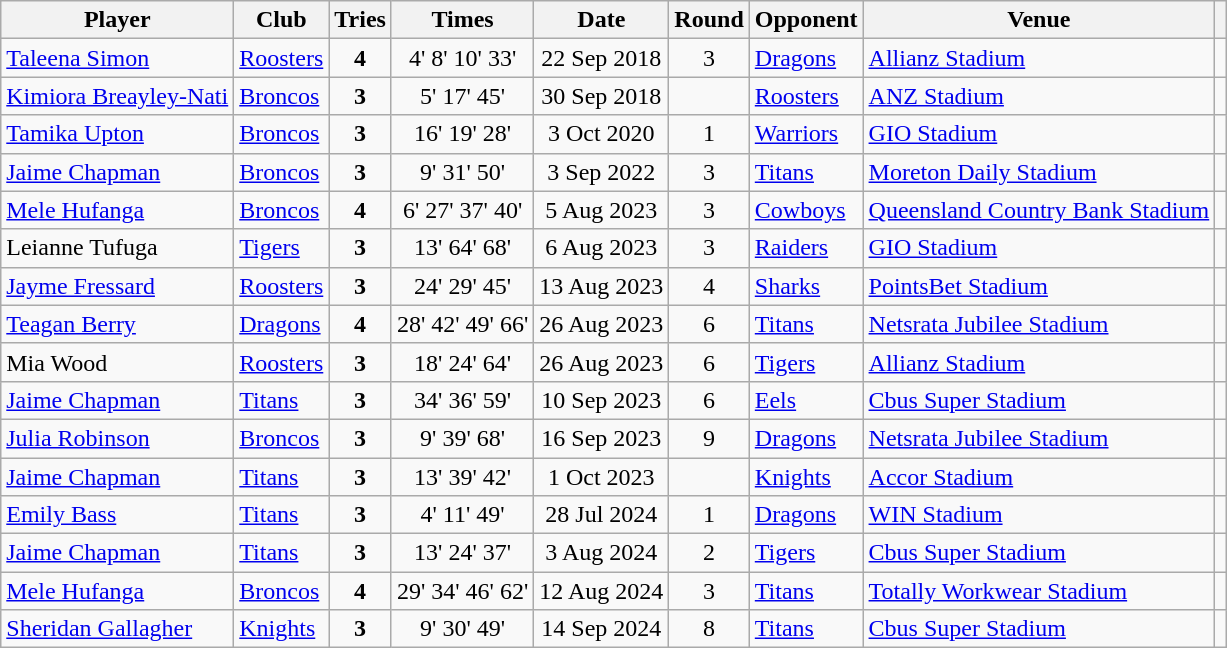<table class="wikitable" style="text-align: center;">
<tr>
<th>Player</th>
<th>Club</th>
<th>Tries</th>
<th>Times</th>
<th>Date</th>
<th>Round</th>
<th>Opponent</th>
<th>Venue</th>
<th></th>
</tr>
<tr>
<td align=left><a href='#'>Taleena Simon</a></td>
<td align=left> <a href='#'>Roosters</a></td>
<td><strong>4</strong></td>
<td>4' 8' 10' 33'</td>
<td>22 Sep 2018</td>
<td>3</td>
<td align=left> <a href='#'>Dragons</a></td>
<td align=left><a href='#'>Allianz Stadium</a></td>
<td></td>
</tr>
<tr>
<td align=left><a href='#'>Kimiora Breayley-Nati</a></td>
<td align=left> <a href='#'>Broncos</a></td>
<td><strong>3</strong></td>
<td>5' 17' 45'</td>
<td>30 Sep 2018</td>
<td></td>
<td align=left> <a href='#'>Roosters</a></td>
<td align=left><a href='#'>ANZ Stadium</a></td>
<td></td>
</tr>
<tr>
<td align=left><a href='#'>Tamika Upton</a></td>
<td align=left> <a href='#'>Broncos</a></td>
<td><strong>3</strong></td>
<td>16' 19' 28'</td>
<td>3 Oct 2020</td>
<td>1</td>
<td align=left> <a href='#'>Warriors</a></td>
<td align=left><a href='#'>GIO Stadium</a></td>
<td></td>
</tr>
<tr>
<td align=left><a href='#'>Jaime Chapman</a></td>
<td align=left> <a href='#'>Broncos</a></td>
<td><strong>3</strong></td>
<td>9' 31' 50'</td>
<td>3 Sep 2022</td>
<td>3</td>
<td align=left> <a href='#'>Titans</a></td>
<td align=left><a href='#'>Moreton Daily Stadium</a></td>
<td></td>
</tr>
<tr>
<td align=left><a href='#'>Mele Hufanga</a></td>
<td align=left> <a href='#'>Broncos</a></td>
<td><strong>4</strong></td>
<td>6' 27' 37' 40'</td>
<td>5 Aug 2023</td>
<td>3</td>
<td align=left> <a href='#'>Cowboys</a></td>
<td align=left><a href='#'>Queensland Country Bank Stadium</a></td>
<td></td>
</tr>
<tr>
<td align=left>Leianne Tufuga</td>
<td align=left> <a href='#'>Tigers</a></td>
<td><strong>3</strong></td>
<td>13' 64' 68'</td>
<td>6 Aug 2023</td>
<td>3</td>
<td align=left> <a href='#'>Raiders</a></td>
<td align=left><a href='#'>GIO Stadium</a></td>
<td></td>
</tr>
<tr>
<td align=left><a href='#'>Jayme Fressard</a></td>
<td align=left> <a href='#'>Roosters</a></td>
<td><strong>3</strong></td>
<td>24' 29' 45'</td>
<td>13 Aug 2023</td>
<td>4</td>
<td align=left> <a href='#'>Sharks</a></td>
<td align=left><a href='#'>PointsBet Stadium</a></td>
<td></td>
</tr>
<tr>
<td align=left><a href='#'>Teagan Berry</a></td>
<td align=left> <a href='#'>Dragons</a></td>
<td><strong>4</strong></td>
<td>28' 42' 49' 66'</td>
<td>26 Aug 2023</td>
<td>6</td>
<td align=left> <a href='#'>Titans</a></td>
<td align=left><a href='#'>Netsrata Jubilee Stadium</a></td>
<td></td>
</tr>
<tr>
<td align=left>Mia Wood</td>
<td align=left> <a href='#'>Roosters</a></td>
<td><strong>3</strong></td>
<td>18' 24' 64'</td>
<td>26 Aug 2023</td>
<td>6</td>
<td align=left> <a href='#'>Tigers</a></td>
<td align=left><a href='#'>Allianz Stadium</a></td>
<td></td>
</tr>
<tr>
<td align=left><a href='#'>Jaime Chapman</a></td>
<td align=left> <a href='#'>Titans</a></td>
<td><strong>3</strong></td>
<td>34' 36' 59'</td>
<td>10 Sep 2023</td>
<td>6</td>
<td align=left> <a href='#'>Eels</a></td>
<td align=left><a href='#'>Cbus Super Stadium</a></td>
<td></td>
</tr>
<tr>
<td align=left><a href='#'>Julia Robinson</a></td>
<td align=left> <a href='#'>Broncos</a></td>
<td><strong>3</strong></td>
<td>9' 39' 68'</td>
<td>16 Sep 2023</td>
<td>9</td>
<td align=left> <a href='#'>Dragons</a></td>
<td align=left><a href='#'>Netsrata Jubilee Stadium</a></td>
<td></td>
</tr>
<tr>
<td align=left><a href='#'>Jaime Chapman</a></td>
<td align=left> <a href='#'>Titans</a></td>
<td><strong>3</strong></td>
<td>13' 39' 42'</td>
<td>1 Oct 2023</td>
<td></td>
<td align=left> <a href='#'>Knights</a></td>
<td align=left><a href='#'>Accor Stadium</a></td>
<td></td>
</tr>
<tr>
<td align=left><a href='#'>Emily Bass</a></td>
<td align=left> <a href='#'>Titans</a></td>
<td><strong>3</strong></td>
<td>4' 11' 49'</td>
<td>28 Jul 2024</td>
<td>1</td>
<td align=left> <a href='#'>Dragons</a></td>
<td align=left><a href='#'>WIN Stadium</a></td>
<td></td>
</tr>
<tr>
<td align=left><a href='#'>Jaime Chapman</a></td>
<td align=left> <a href='#'>Titans</a></td>
<td><strong>3</strong></td>
<td>13' 24' 37'</td>
<td>3 Aug 2024</td>
<td>2</td>
<td align=left> <a href='#'>Tigers</a></td>
<td align=left><a href='#'>Cbus Super Stadium</a></td>
<td></td>
</tr>
<tr>
<td align=left><a href='#'>Mele Hufanga</a></td>
<td align=left> <a href='#'>Broncos</a></td>
<td><strong>4</strong></td>
<td>29' 34' 46' 62'</td>
<td>12 Aug 2024</td>
<td>3</td>
<td align=left> <a href='#'>Titans</a></td>
<td align=left><a href='#'>Totally Workwear Stadium</a></td>
<td></td>
</tr>
<tr>
<td align=left><a href='#'>Sheridan Gallagher</a></td>
<td align=left> <a href='#'>Knights</a></td>
<td><strong>3</strong></td>
<td>9' 30' 49'</td>
<td>14 Sep 2024</td>
<td>8</td>
<td align=left> <a href='#'>Titans</a></td>
<td align=left><a href='#'>Cbus Super Stadium</a></td>
<td></td>
</tr>
</table>
